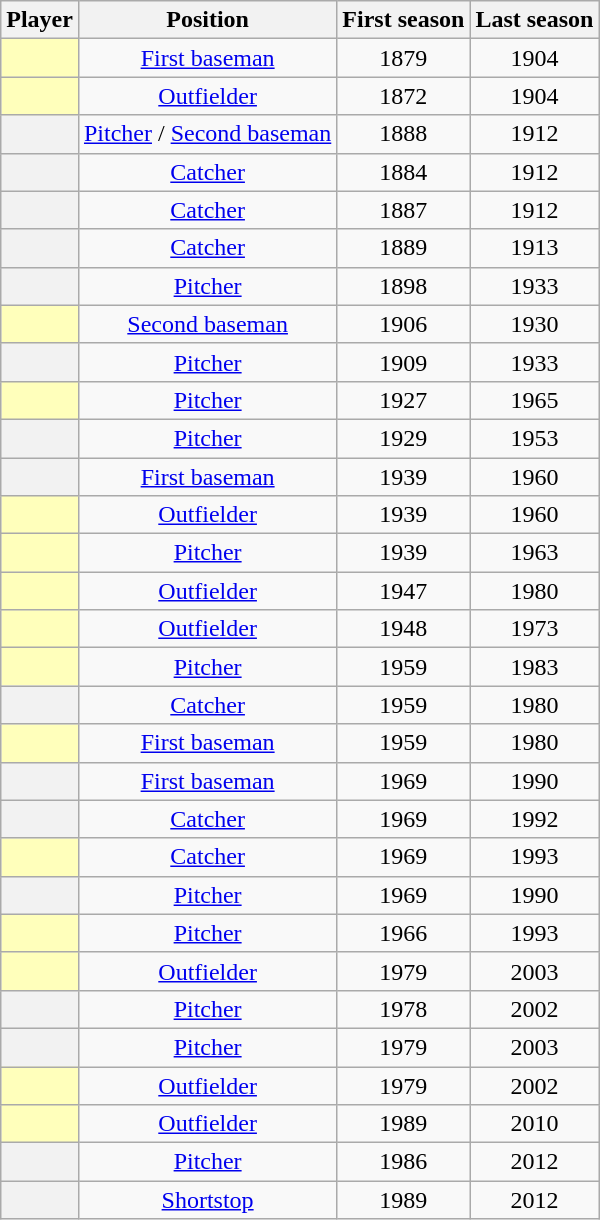<table class="wikitable sortable plainrowheaders" style="text-align:center;">
<tr>
<th>Player</th>
<th>Position</th>
<th>First season</th>
<th>Last season</th>
</tr>
<tr>
<th scope="row" style="text-align:center; background:#ffb;"></th>
<td><a href='#'>First baseman</a></td>
<td>1879</td>
<td>1904</td>
</tr>
<tr>
<th scope="row" style="text-align:center; background:#ffb;"></th>
<td><a href='#'>Outfielder</a></td>
<td>1872</td>
<td>1904</td>
</tr>
<tr>
<th scope="row" style="text-align:center;"></th>
<td><a href='#'>Pitcher</a> / <a href='#'>Second baseman</a></td>
<td>1888</td>
<td>1912</td>
</tr>
<tr>
<th scope="row" style="text-align:center;"></th>
<td><a href='#'>Catcher</a></td>
<td>1884</td>
<td>1912</td>
</tr>
<tr>
<th scope="row" style="text-align:center;"></th>
<td><a href='#'>Catcher</a></td>
<td>1887</td>
<td>1912</td>
</tr>
<tr>
<th scope="row" style="text-align:center;"></th>
<td><a href='#'>Catcher</a></td>
<td>1889</td>
<td>1913</td>
</tr>
<tr>
<th scope="row" style="text-align:center;"></th>
<td><a href='#'>Pitcher</a></td>
<td>1898</td>
<td>1933</td>
</tr>
<tr>
<th scope="row" style="text-align:center; background:#ffb;"></th>
<td><a href='#'>Second baseman</a></td>
<td>1906</td>
<td>1930</td>
</tr>
<tr>
<th scope="row" style="text-align:center;"></th>
<td><a href='#'>Pitcher</a></td>
<td>1909</td>
<td>1933</td>
</tr>
<tr>
<th scope="row" style="text-align:center; background:#ffb;"></th>
<td><a href='#'>Pitcher</a></td>
<td>1927</td>
<td>1965</td>
</tr>
<tr>
<th scope="row" style="text-align:center;"></th>
<td><a href='#'>Pitcher</a></td>
<td>1929</td>
<td>1953</td>
</tr>
<tr>
<th scope="row" style="text-align:center;"></th>
<td><a href='#'>First baseman</a></td>
<td>1939</td>
<td>1960</td>
</tr>
<tr>
<th scope="row" style="text-align:center; background:#ffb;"></th>
<td><a href='#'>Outfielder</a></td>
<td>1939</td>
<td>1960</td>
</tr>
<tr>
<th scope="row" style="text-align:center; background:#ffb;"></th>
<td><a href='#'>Pitcher</a></td>
<td>1939</td>
<td>1963</td>
</tr>
<tr>
<th scope="row" style="text-align:center; background:#ffb;"></th>
<td><a href='#'>Outfielder</a></td>
<td>1947</td>
<td>1980</td>
</tr>
<tr>
<th scope="row" style="text-align:center; background:#ffb;"></th>
<td><a href='#'>Outfielder</a></td>
<td>1948</td>
<td>1973</td>
</tr>
<tr>
<th scope="row" style="text-align:center; background:#ffb;"></th>
<td><a href='#'>Pitcher</a></td>
<td>1959</td>
<td>1983</td>
</tr>
<tr>
<th scope="row" style="text-align:center;"></th>
<td><a href='#'>Catcher</a></td>
<td>1959</td>
<td>1980</td>
</tr>
<tr>
<th scope="row" style="text-align:center; background:#ffb;"></th>
<td><a href='#'>First baseman</a></td>
<td>1959</td>
<td>1980</td>
</tr>
<tr>
<th scope="row" style="text-align:center;"></th>
<td><a href='#'>First baseman</a></td>
<td>1969</td>
<td>1990</td>
</tr>
<tr>
<th scope="row" style="text-align:center;"></th>
<td><a href='#'>Catcher</a></td>
<td>1969</td>
<td>1992</td>
</tr>
<tr>
<th scope="row" style="text-align:center; background:#ffb;"></th>
<td><a href='#'>Catcher</a></td>
<td>1969</td>
<td>1993</td>
</tr>
<tr>
<th scope="row" style="text-align:center;"></th>
<td><a href='#'>Pitcher</a></td>
<td>1969</td>
<td>1990</td>
</tr>
<tr>
<th scope="row" style="text-align:center; background:#ffb;"></th>
<td><a href='#'>Pitcher</a></td>
<td>1966</td>
<td>1993</td>
</tr>
<tr>
<th scope="row" style="text-align:center; background:#ffb;"></th>
<td><a href='#'>Outfielder</a></td>
<td>1979</td>
<td>2003</td>
</tr>
<tr>
<th scope="row" style="text-align:center;"></th>
<td><a href='#'>Pitcher</a></td>
<td>1978</td>
<td>2002</td>
</tr>
<tr>
<th scope="row" style="text-align:center;"></th>
<td><a href='#'>Pitcher</a></td>
<td>1979</td>
<td>2003</td>
</tr>
<tr>
<th scope="row" style="text-align:center; background:#ffb;"></th>
<td><a href='#'>Outfielder</a></td>
<td>1979</td>
<td>2002</td>
</tr>
<tr>
<th scope="row" style="text-align:center; background:#ffb;"></th>
<td><a href='#'>Outfielder</a></td>
<td>1989</td>
<td>2010</td>
</tr>
<tr>
<th scope="row" style="text-align:center;"></th>
<td><a href='#'>Pitcher</a></td>
<td>1986</td>
<td>2012</td>
</tr>
<tr>
<th scope="row" style="text-align:center;"></th>
<td><a href='#'>Shortstop</a></td>
<td>1989</td>
<td>2012</td>
</tr>
</table>
